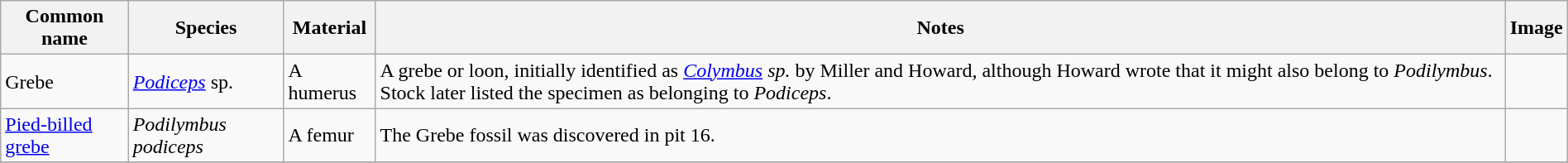<table class="wikitable" align="center" width="100%">
<tr>
<th>Common name</th>
<th>Species</th>
<th>Material</th>
<th>Notes</th>
<th>Image</th>
</tr>
<tr>
<td>Grebe</td>
<td><em><a href='#'>Podiceps</a></em> sp.</td>
<td>A humerus</td>
<td>A grebe or loon, initially identified as <em><a href='#'>Colymbus</a> sp.</em> by Miller and Howard, although Howard wrote that it might also belong to <em>Podilymbus</em>. Stock later listed the specimen as belonging to <em>Podiceps</em>.</td>
<td></td>
</tr>
<tr>
<td><a href='#'>Pied-billed grebe</a></td>
<td><em>Podilymbus podiceps</em></td>
<td>A femur</td>
<td>The Grebe fossil was discovered in pit 16.</td>
<td></td>
</tr>
<tr>
</tr>
</table>
